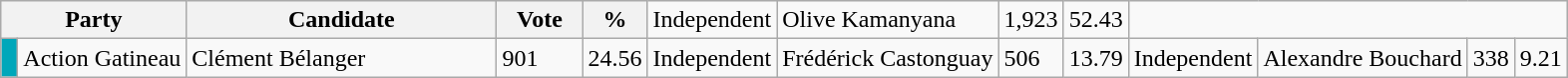<table class="wikitable">
<tr>
<th bgcolor="#DDDDFF" width="100px" colspan="2">Party</th>
<th bgcolor="#DDDDFF" width="200px">Candidate</th>
<th bgcolor="#DDDDFF" width="50px">Vote</th>
<th bgcolor="#DDDDFF" width="30px">%<br></th>
<td>Independent</td>
<td>Olive Kamanyana</td>
<td>1,923</td>
<td>52.43</td>
</tr>
<tr>
<td bgcolor=#00a7ba> </td>
<td>Action Gatineau</td>
<td>Clément Bélanger</td>
<td>901</td>
<td>24.56<br></td>
<td>Independent</td>
<td>Frédérick Castonguay</td>
<td>506</td>
<td>13.79<br></td>
<td>Independent</td>
<td>Alexandre Bouchard</td>
<td>338</td>
<td>9.21</td>
</tr>
</table>
